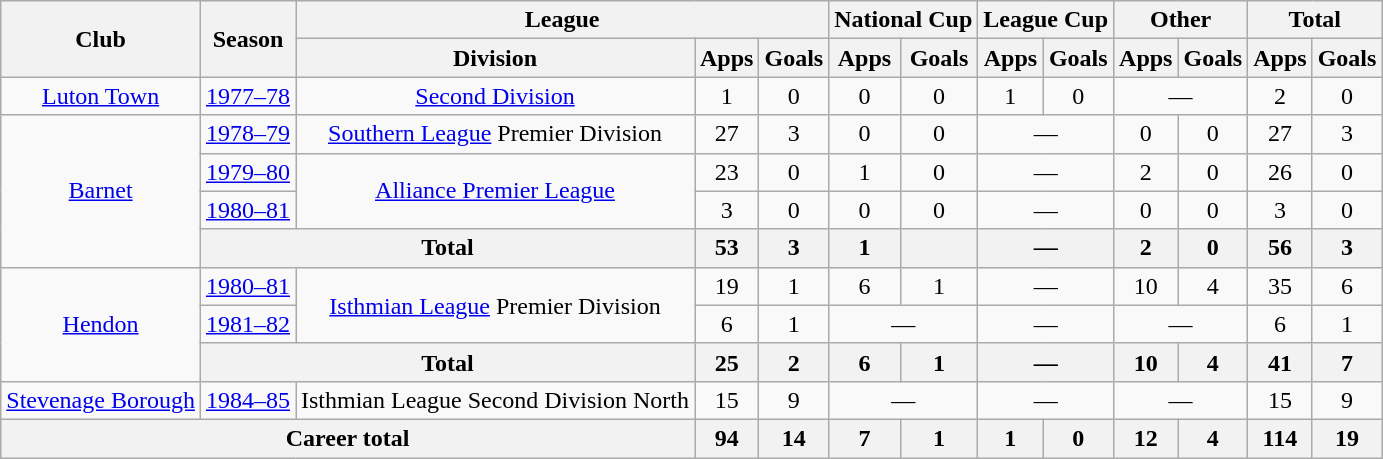<table class="wikitable" style="text-align: center">
<tr>
<th rowspan="2">Club</th>
<th rowspan="2">Season</th>
<th colspan="3">League</th>
<th colspan="2">National Cup</th>
<th colspan="2">League Cup</th>
<th colspan="2">Other</th>
<th colspan="2">Total</th>
</tr>
<tr>
<th>Division</th>
<th>Apps</th>
<th>Goals</th>
<th>Apps</th>
<th>Goals</th>
<th>Apps</th>
<th>Goals</th>
<th>Apps</th>
<th>Goals</th>
<th>Apps</th>
<th>Goals</th>
</tr>
<tr>
<td><a href='#'>Luton Town</a></td>
<td><a href='#'>1977–78</a></td>
<td><a href='#'>Second Division</a></td>
<td>1</td>
<td>0</td>
<td>0</td>
<td>0</td>
<td>1</td>
<td>0</td>
<td colspan="2">―</td>
<td>2</td>
<td>0</td>
</tr>
<tr>
<td rowspan="4"><a href='#'>Barnet</a></td>
<td><a href='#'>1978–79</a></td>
<td><a href='#'>Southern League</a> Premier Division</td>
<td>27</td>
<td>3</td>
<td>0</td>
<td>0</td>
<td colspan="2">―</td>
<td>0</td>
<td>0</td>
<td>27</td>
<td>3</td>
</tr>
<tr>
<td><a href='#'>1979–80</a></td>
<td rowspan="2"><a href='#'>Alliance Premier League</a></td>
<td>23</td>
<td>0</td>
<td>1</td>
<td>0</td>
<td colspan="2">―</td>
<td>2</td>
<td>0</td>
<td>26</td>
<td>0</td>
</tr>
<tr>
<td><a href='#'>1980–81</a></td>
<td>3</td>
<td>0</td>
<td>0</td>
<td>0</td>
<td colspan="2">―</td>
<td>0</td>
<td>0</td>
<td>3</td>
<td>0</td>
</tr>
<tr>
<th colspan="2">Total</th>
<th>53</th>
<th>3</th>
<th>1</th>
<th></th>
<th colspan="2">―</th>
<th>2</th>
<th>0</th>
<th>56</th>
<th>3</th>
</tr>
<tr>
<td rowspan="3"><a href='#'>Hendon</a></td>
<td><a href='#'>1980–81</a></td>
<td rowspan="2"><a href='#'>Isthmian League</a> Premier Division</td>
<td>19</td>
<td>1</td>
<td>6</td>
<td>1</td>
<td colspan="2">―</td>
<td>10</td>
<td>4</td>
<td>35</td>
<td>6</td>
</tr>
<tr>
<td><a href='#'>1981–82</a></td>
<td>6</td>
<td>1</td>
<td colspan="2">―</td>
<td colspan="2">―</td>
<td colspan="2">―</td>
<td>6</td>
<td>1</td>
</tr>
<tr>
<th colspan="2">Total</th>
<th>25</th>
<th>2</th>
<th>6</th>
<th>1</th>
<th colspan="2">―</th>
<th>10</th>
<th>4</th>
<th>41</th>
<th>7</th>
</tr>
<tr>
<td><a href='#'>Stevenage Borough</a></td>
<td><a href='#'>1984–85</a></td>
<td>Isthmian League Second Division North</td>
<td>15</td>
<td>9</td>
<td colspan="2">―</td>
<td colspan="2">―</td>
<td colspan="2">―</td>
<td>15</td>
<td>9</td>
</tr>
<tr>
<th colspan="3">Career total</th>
<th>94</th>
<th>14</th>
<th>7</th>
<th>1</th>
<th>1</th>
<th>0</th>
<th>12</th>
<th>4</th>
<th>114</th>
<th>19</th>
</tr>
</table>
